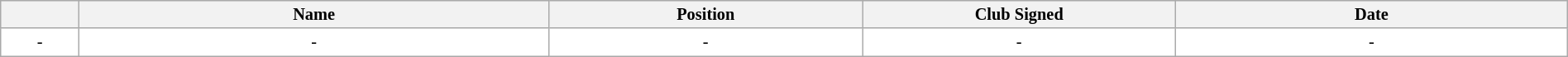<table class="wikitable sortable"  style="width:100%; font-size:85%;">
<tr style="background:#efefef;">
<th width=5%></th>
<th width=30%>Name</th>
<th !width=30%>Position</th>
<th width=20%>Club Signed</th>
<th width=25%>Date</th>
</tr>
<tr style="background:#fff;">
<td align=center>-</td>
<td align=center>-</td>
<td align=center>-</td>
<td align=center>-</td>
<td align=center>-</td>
</tr>
</table>
